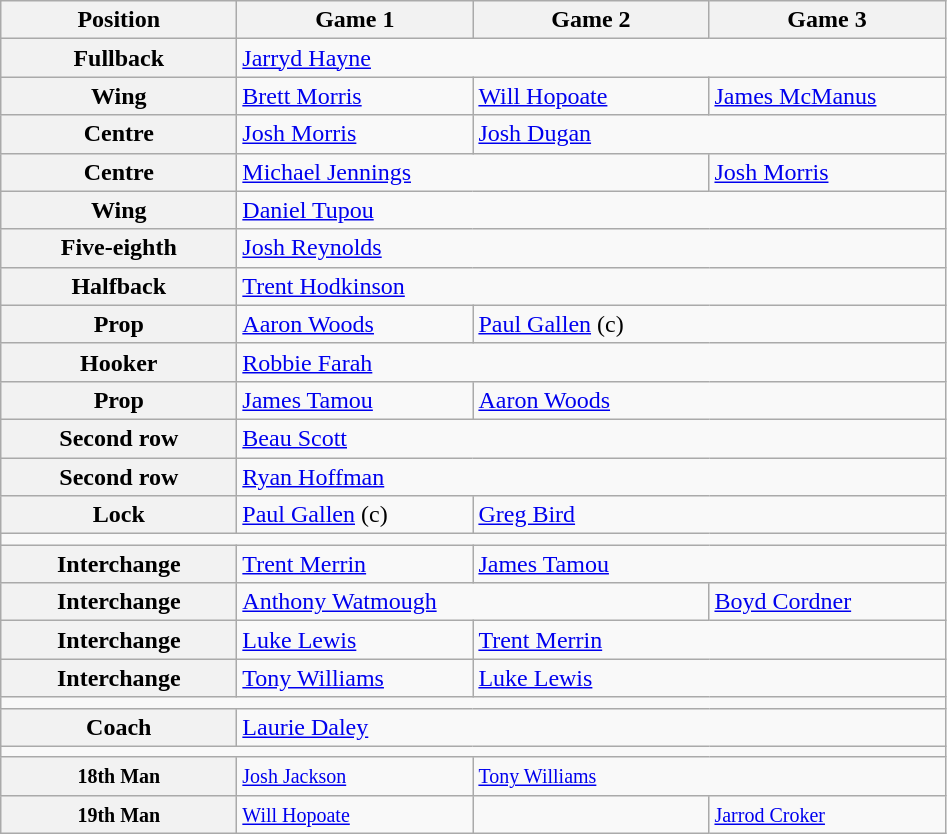<table class="wikitable">
<tr>
<th style="width:150px;">Position</th>
<th style="width:150px;">Game 1</th>
<th style="width:150px;">Game 2</th>
<th style="width:150px;">Game 3</th>
</tr>
<tr>
<th>Fullback</th>
<td colspan="3"> <a href='#'>Jarryd Hayne</a></td>
</tr>
<tr>
<th>Wing</th>
<td> <a href='#'>Brett Morris</a></td>
<td colspan="1"> <a href='#'>Will Hopoate</a></td>
<td> <a href='#'>James McManus</a></td>
</tr>
<tr>
<th>Centre</th>
<td> <a href='#'>Josh Morris</a></td>
<td colspan="3"> <a href='#'>Josh Dugan</a></td>
</tr>
<tr>
<th>Centre</th>
<td colspan="2"> <a href='#'>Michael Jennings</a></td>
<td> <a href='#'>Josh Morris</a></td>
</tr>
<tr>
<th>Wing</th>
<td colspan="3"> <a href='#'>Daniel Tupou</a></td>
</tr>
<tr>
<th>Five-eighth</th>
<td colspan="3"> <a href='#'>Josh Reynolds</a></td>
</tr>
<tr>
<th>Halfback</th>
<td colspan="3"> <a href='#'>Trent Hodkinson</a></td>
</tr>
<tr>
<th>Prop</th>
<td> <a href='#'>Aaron Woods</a></td>
<td colspan="2"> <a href='#'>Paul Gallen</a> (c)</td>
</tr>
<tr>
<th>Hooker</th>
<td colspan="3"> <a href='#'>Robbie Farah</a></td>
</tr>
<tr>
<th>Prop</th>
<td> <a href='#'>James Tamou</a></td>
<td colspan="2"> <a href='#'>Aaron Woods</a></td>
</tr>
<tr>
<th>Second row</th>
<td colspan="3"> <a href='#'>Beau Scott</a></td>
</tr>
<tr>
<th>Second row</th>
<td colspan="3"> <a href='#'>Ryan Hoffman</a></td>
</tr>
<tr>
<th>Lock</th>
<td> <a href='#'>Paul Gallen</a> (c)</td>
<td colspan="2"> <a href='#'>Greg Bird</a></td>
</tr>
<tr>
<td colspan="4"></td>
</tr>
<tr>
<th>Interchange</th>
<td> <a href='#'>Trent Merrin</a></td>
<td colspan="2"> <a href='#'>James Tamou</a></td>
</tr>
<tr>
<th>Interchange</th>
<td colspan="2"> <a href='#'>Anthony Watmough</a></td>
<td> <a href='#'>Boyd Cordner</a></td>
</tr>
<tr>
<th>Interchange</th>
<td> <a href='#'>Luke Lewis</a></td>
<td colspan="2"> <a href='#'>Trent Merrin</a></td>
</tr>
<tr>
<th>Interchange</th>
<td> <a href='#'>Tony Williams</a></td>
<td colspan="3"> <a href='#'>Luke Lewis</a></td>
</tr>
<tr>
<td colspan="4"></td>
</tr>
<tr>
<th>Coach</th>
<td colspan="3"> <a href='#'>Laurie Daley</a></td>
</tr>
<tr>
<td colspan="4"></td>
</tr>
<tr>
<th><small>18th Man</small></th>
<td> <small><a href='#'>Josh Jackson</a></small></td>
<td colspan="2"> <small><a href='#'>Tony Williams</a></small></td>
</tr>
<tr>
<th><small>19th Man</small></th>
<td> <small><a href='#'>Will Hopoate</a></small></td>
<td></td>
<td> <small><a href='#'>Jarrod Croker</a></small></td>
</tr>
</table>
